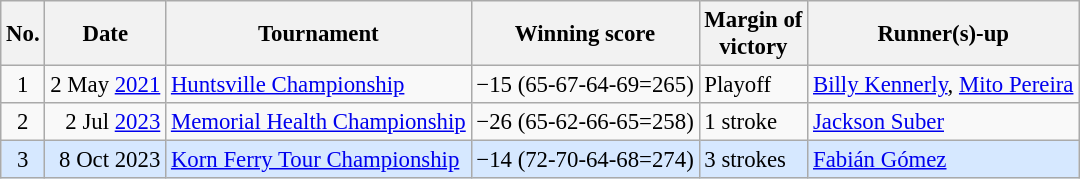<table class="wikitable" style="font-size:95%;">
<tr>
<th>No.</th>
<th>Date</th>
<th>Tournament</th>
<th>Winning score</th>
<th>Margin of<br>victory</th>
<th>Runner(s)-up</th>
</tr>
<tr>
<td align=center>1</td>
<td align=right>2 May <a href='#'>2021</a></td>
<td><a href='#'>Huntsville Championship</a></td>
<td>−15 (65-67-64-69=265)</td>
<td>Playoff</td>
<td> <a href='#'>Billy Kennerly</a>,  <a href='#'>Mito Pereira</a></td>
</tr>
<tr>
<td align=center>2</td>
<td align=right>2 Jul <a href='#'>2023</a></td>
<td><a href='#'>Memorial Health Championship</a></td>
<td>−26 (65-62-66-65=258)</td>
<td>1 stroke</td>
<td> <a href='#'>Jackson Suber</a></td>
</tr>
<tr style="background:#D6E8FF;">
<td align=center>3</td>
<td align=right>8 Oct 2023</td>
<td><a href='#'>Korn Ferry Tour Championship</a></td>
<td>−14 (72-70-64-68=274)</td>
<td>3 strokes</td>
<td> <a href='#'>Fabián Gómez</a></td>
</tr>
</table>
